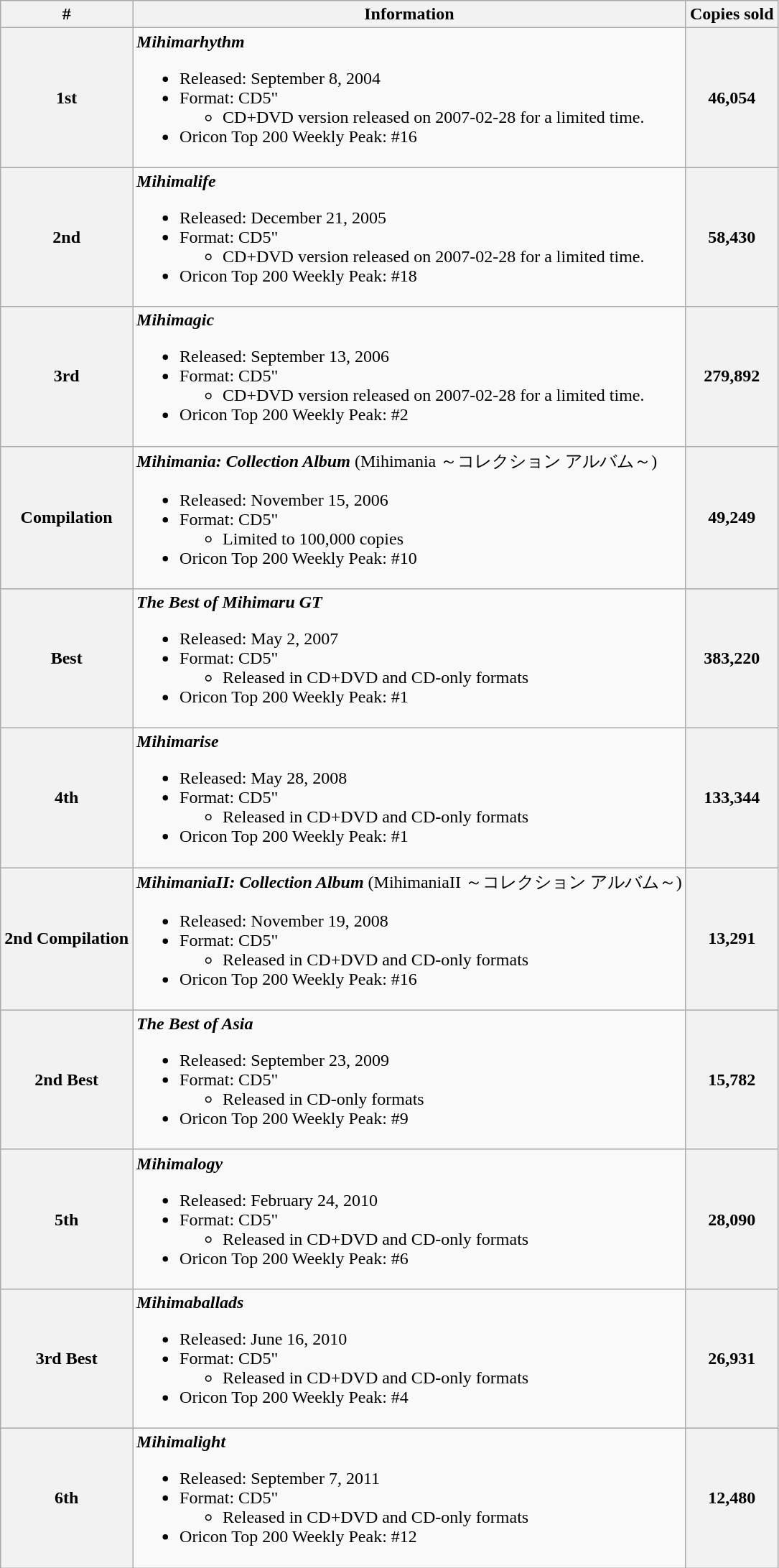<table class="wikitable">
<tr>
<th align="left">#</th>
<th align="left">Information</th>
<th align="left">Copies sold</th>
</tr>
<tr>
<th align="left">1st</th>
<td align="left"><strong><em>Mihimarhythm</em></strong><br><ul><li>Released: September 8, 2004</li><li>Format: CD5"<ul><li>CD+DVD version released on 2007-02-28 for a limited time.</li></ul></li><li>Oricon Top 200 Weekly Peak: #16</li></ul></td>
<th align="left">46,054</th>
</tr>
<tr>
<th align="left">2nd</th>
<td align="left"><strong><em>Mihimalife</em></strong><br><ul><li>Released: December 21, 2005</li><li>Format: CD5"<ul><li>CD+DVD version released on 2007-02-28 for a limited time.</li></ul></li><li>Oricon Top 200 Weekly Peak: #18</li></ul></td>
<th align="left">58,430</th>
</tr>
<tr>
<th align="left">3rd</th>
<td align="left"><strong><em>Mihimagic</em></strong><br><ul><li>Released: September 13, 2006</li><li>Format: CD5"<ul><li>CD+DVD version released on 2007-02-28 for a limited time.</li></ul></li><li>Oricon Top 200 Weekly Peak: #2</li></ul></td>
<th align="left">279,892</th>
</tr>
<tr>
<th align="left">Compilation</th>
<td align="left"><strong><em>Mihimania: Collection Album</em></strong> (Mihimania ～コレクション アルバム～)<br><ul><li>Released: November 15, 2006</li><li>Format: CD5"<ul><li>Limited to 100,000 copies</li></ul></li><li>Oricon Top 200 Weekly Peak: #10</li></ul></td>
<th align="left">49,249</th>
</tr>
<tr>
<th align="left">Best</th>
<td align="left"><strong><em>The Best of Mihimaru GT</em></strong><br><ul><li>Released: May 2, 2007</li><li>Format: CD5"<ul><li>Released in CD+DVD and CD-only formats</li></ul></li><li>Oricon Top 200 Weekly Peak: #1</li></ul></td>
<th align="left">383,220</th>
</tr>
<tr>
<th align="left">4th</th>
<td align="left"><strong><em>Mihimarise</em></strong><br><ul><li>Released: May 28, 2008</li><li>Format: CD5"<ul><li>Released in CD+DVD and CD-only formats</li></ul></li><li>Oricon Top 200 Weekly Peak: #1</li></ul></td>
<th align="left">133,344</th>
</tr>
<tr>
<th align="left">2nd Compilation</th>
<td align="left"><strong><em>MihimaniaII: Collection Album</em></strong> (MihimaniaII ～コレクション アルバム～)<br><ul><li>Released: November 19, 2008</li><li>Format: CD5"<ul><li>Released in CD+DVD and CD-only formats</li></ul></li><li>Oricon Top 200 Weekly Peak: #16</li></ul></td>
<th align="left">13,291</th>
</tr>
<tr>
<th align="left">2nd Best</th>
<td align="left"><strong><em>The Best of Asia</em></strong><br><ul><li>Released: September 23, 2009</li><li>Format: CD5"<ul><li>Released in CD-only formats</li></ul></li><li>Oricon Top 200 Weekly Peak: #9</li></ul></td>
<th align="left">15,782</th>
</tr>
<tr>
<th align="left">5th</th>
<td align="left"><strong><em>Mihimalogy</em></strong><br><ul><li>Released: February 24, 2010</li><li>Format: CD5"<ul><li>Released in CD+DVD and CD-only formats</li></ul></li><li>Oricon Top 200 Weekly Peak: #6</li></ul></td>
<th align="left">28,090</th>
</tr>
<tr>
<th align="left">3rd Best</th>
<td align="left"><strong><em>Mihimaballads</em></strong><br><ul><li>Released: June 16, 2010</li><li>Format: CD5"<ul><li>Released in CD+DVD and CD-only formats</li></ul></li><li>Oricon Top 200 Weekly Peak: #4</li></ul></td>
<th align="left">26,931</th>
</tr>
<tr>
<th align="left">6th</th>
<td align="left"><strong><em>Mihimalight</em></strong><br><ul><li>Released: September 7, 2011</li><li>Format: CD5"<ul><li>Released in CD+DVD and CD-only formats</li></ul></li><li>Oricon Top 200 Weekly Peak: #12</li></ul></td>
<th align="left">12,480</th>
</tr>
</table>
